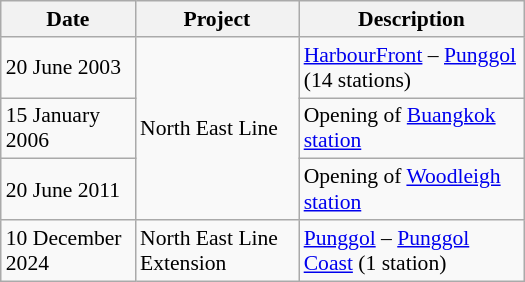<table class="wikitable floatright" style="width:350px; font-size:90%">
<tr>
<th>Date</th>
<th>Project</th>
<th>Description</th>
</tr>
<tr>
<td>20 June 2003</td>
<td rowspan="3">North East Line</td>
<td><a href='#'>HarbourFront</a> – <a href='#'>Punggol</a> (14 stations)</td>
</tr>
<tr>
<td>15 January 2006</td>
<td>Opening of <a href='#'>Buangkok station</a></td>
</tr>
<tr>
<td>20 June 2011</td>
<td>Opening of <a href='#'>Woodleigh station</a></td>
</tr>
<tr>
<td>10 December 2024</td>
<td>North East Line Extension</td>
<td><a href='#'>Punggol</a> – <a href='#'>Punggol Coast</a> (1 station)</td>
</tr>
</table>
